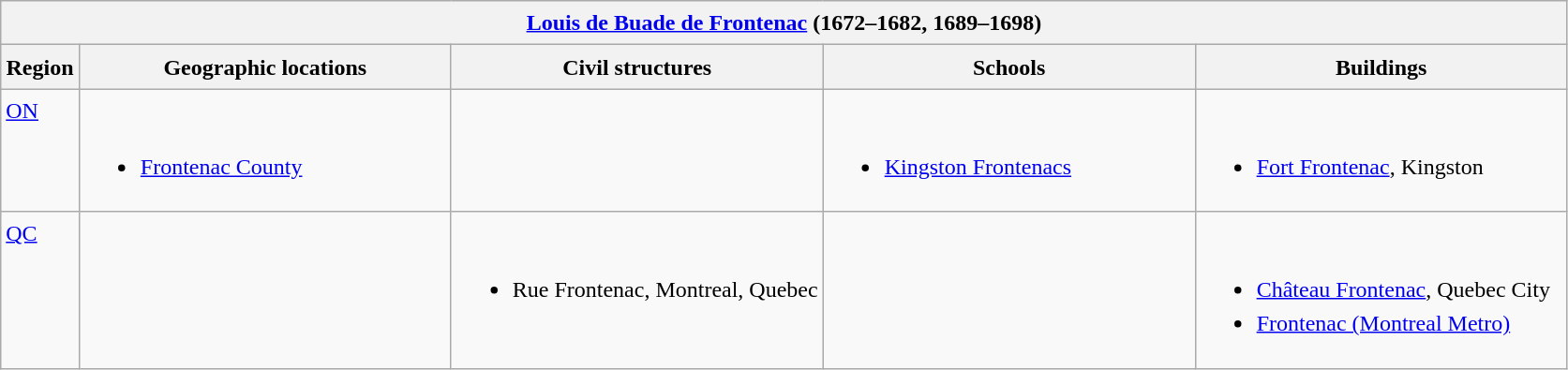<table class="wikitable" style="font-size:1.00em; line-height:1.5em;">
<tr>
<th colspan="5"> <a href='#'>Louis de Buade de Frontenac</a> (1672–1682, 1689–1698)</th>
</tr>
<tr>
<th width="5%">Region</th>
<th width="23.75%">Geographic locations</th>
<th width="23.75%">Civil structures</th>
<th width="23.75%">Schools</th>
<th width="23.75%">Buildings</th>
</tr>
<tr>
<td align=left valign=top> <a href='#'>ON</a></td>
<td align=left valign=top><br><ul><li><a href='#'>Frontenac County</a></li></ul></td>
<td></td>
<td align=left valign=top><br><ul><li><a href='#'>Kingston Frontenacs</a></li></ul></td>
<td align=left valign=top><br><ul><li><a href='#'>Fort Frontenac</a>, Kingston</li></ul></td>
</tr>
<tr>
<td align=left valign=top> <a href='#'>QC</a></td>
<td></td>
<td align=left valign=top><br><ul><li>Rue Frontenac, Montreal, Quebec</li></ul></td>
<td></td>
<td align=left valign=top><br><ul><li><a href='#'>Château Frontenac</a>, Quebec City</li><li><a href='#'>Frontenac (Montreal Metro)</a></li></ul></td>
</tr>
</table>
